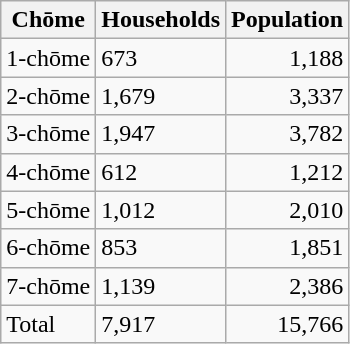<table class="wikitable">
<tr>
<th>Chōme</th>
<th>Households</th>
<th>Population</th>
</tr>
<tr>
<td>1-chōme</td>
<td>673</td>
<td style="text-align:right;">1,188</td>
</tr>
<tr>
<td>2-chōme</td>
<td>1,679</td>
<td style="text-align:right;">3,337</td>
</tr>
<tr>
<td>3-chōme</td>
<td>1,947</td>
<td style="text-align:right;">3,782</td>
</tr>
<tr>
<td>4-chōme</td>
<td>612</td>
<td style="text-align:right;">1,212</td>
</tr>
<tr>
<td>5-chōme</td>
<td>1,012</td>
<td style="text-align:right;">2,010</td>
</tr>
<tr>
<td>6-chōme</td>
<td>853</td>
<td style="text-align:right;">1,851</td>
</tr>
<tr>
<td>7-chōme</td>
<td>1,139</td>
<td style="text-align:right;">2,386</td>
</tr>
<tr>
<td>Total</td>
<td>7,917</td>
<td style="text-align:right;">15,766</td>
</tr>
</table>
